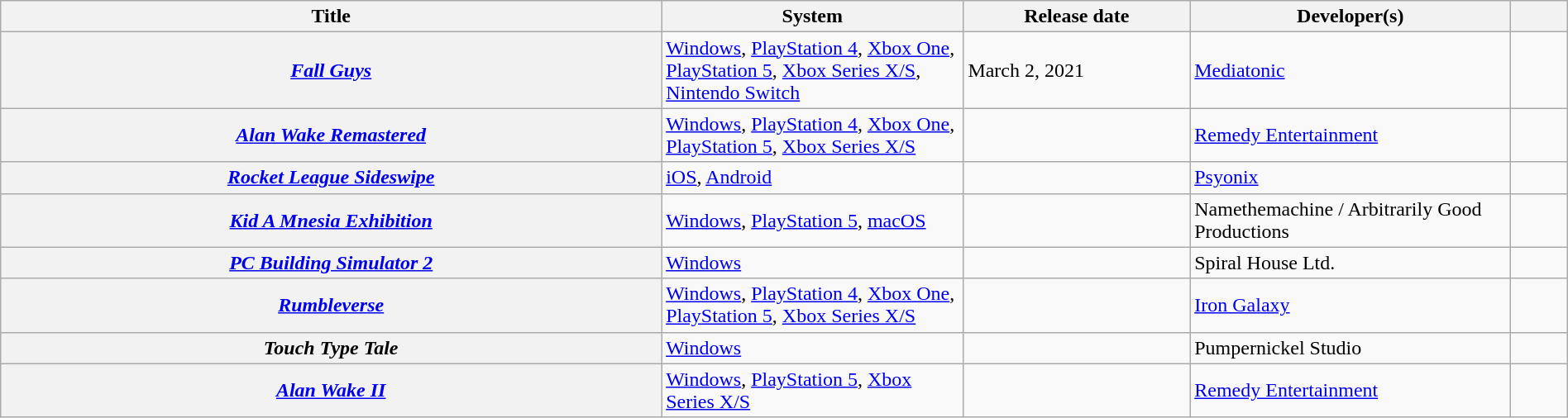<table class="wikitable sortable plainrowheaders" style="width: 100%">
<tr>
<th style="width:35%;" scope="col">Title</th>
<th style="width:16%" scope="col">System</th>
<th style="width:12%" scope="col">Release date</th>
<th style="width:17%" scope="col">Developer(s)</th>
<th style="width:3%" scope="col" class="unsortable"></th>
</tr>
<tr>
<th scope="row" style="text-align:center;"><strong><em><a href='#'>Fall Guys</a></em></strong></th>
<td><a href='#'>Windows</a>, <a href='#'>PlayStation 4</a>, <a href='#'>Xbox One</a>, <a href='#'>PlayStation 5</a>, <a href='#'>Xbox Series X/S</a>, <a href='#'>Nintendo Switch</a></td>
<td>March 2, 2021</td>
<td><a href='#'>Mediatonic</a></td>
<td></td>
</tr>
<tr>
<th scope="row" style="text-align:center;"><strong><em><a href='#'>Alan Wake Remastered</a></em></strong></th>
<td><a href='#'>Windows</a>, <a href='#'>PlayStation 4</a>, <a href='#'>Xbox One</a>, <a href='#'>PlayStation 5</a>, <a href='#'>Xbox Series X/S</a></td>
<td></td>
<td><a href='#'>Remedy Entertainment</a></td>
<td style="text-align:center;"></td>
</tr>
<tr>
<th scope="row" style="text-align:center;"><strong><em><a href='#'>Rocket League Sideswipe</a></em></strong></th>
<td><a href='#'>iOS</a>, <a href='#'>Android</a></td>
<td></td>
<td><a href='#'>Psyonix</a></td>
<td style="text-align:center;"></td>
</tr>
<tr>
<th scope="row" style="text-align:center;"><strong><em><a href='#'>Kid A Mnesia Exhibition</a></em></strong></th>
<td><a href='#'>Windows</a>, <a href='#'>PlayStation 5</a>, <a href='#'>macOS</a></td>
<td></td>
<td>Namethemachine /  Arbitrarily Good Productions</td>
<td></td>
</tr>
<tr>
<th scope="row" style="text-align:center;"><strong><em><a href='#'>PC Building Simulator 2</a></em></strong></th>
<td><a href='#'>Windows</a></td>
<td></td>
<td>Spiral House Ltd.</td>
<td style="text-align:center;"></td>
</tr>
<tr>
<th scope="row" style="text-align:center;"><strong><em><a href='#'>Rumbleverse</a></em></strong></th>
<td><a href='#'>Windows</a>, <a href='#'>PlayStation 4</a>, <a href='#'>Xbox One</a>, <a href='#'>PlayStation 5</a>, <a href='#'>Xbox Series X/S</a></td>
<td></td>
<td><a href='#'>Iron Galaxy</a></td>
<td style="text-align:center;"></td>
</tr>
<tr>
<th scope="row" style="text-align:center;"><strong><em>Touch Type Tale</em></strong></th>
<td><a href='#'>Windows</a></td>
<td></td>
<td>Pumpernickel Studio</td>
<td style="text-align:center;"></td>
</tr>
<tr>
<th scope="row" style="text-align:center;"><strong><em><a href='#'>Alan Wake II</a></em></strong></th>
<td><a href='#'>Windows</a>, <a href='#'>PlayStation 5</a>, <a href='#'>Xbox Series X/S</a></td>
<td></td>
<td><a href='#'>Remedy Entertainment</a></td>
<td style="text-align:center;"></td>
</tr>
</table>
